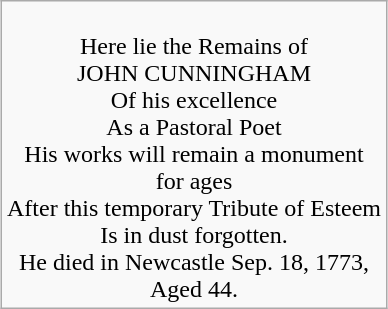<table class="wikitable" style="margin:auto; text-align:center">
<tr>
<td><br>Here lie the Remains of<br>
JOHN CUNNINGHAM<br>
Of his excellence<br>
As a Pastoral Poet<br>
His works will remain a monument<br>
for ages<br>
After this temporary Tribute of Esteem<br>
Is in dust forgotten.<br>
He died in Newcastle Sep. 18, 1773,<br>
Aged 44.</td>
</tr>
</table>
